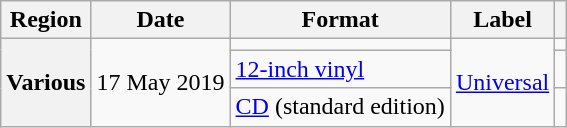<table class="wikitable plainrowheaders">
<tr>
<th scope="col">Region</th>
<th scope="col">Date</th>
<th scope="col">Format</th>
<th scope="col">Label</th>
<th scope="col"></th>
</tr>
<tr>
<th scope="row" rowspan="3">Various</th>
<td rowspan="3">17 May 2019</td>
<td></td>
<td rowspan="3"><a href='#'>Universal</a></td>
<td></td>
</tr>
<tr>
<td><a href='#'>12-inch vinyl</a></td>
<td></td>
</tr>
<tr>
<td><a href='#'>CD</a> (standard edition)</td>
<td></td>
</tr>
</table>
